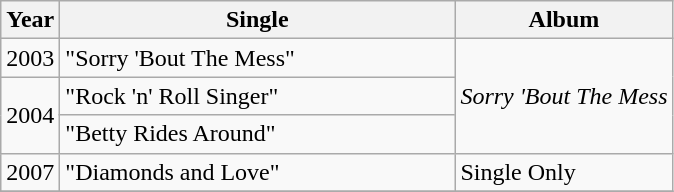<table class="wikitable plainrowheaders">
<tr>
<th>Year</th>
<th style="width:16em;">Single</th>
<th>Album</th>
</tr>
<tr>
<td>2003</td>
<td>"Sorry 'Bout The Mess"</td>
<td rowspan="3"><em>Sorry 'Bout The Mess</em></td>
</tr>
<tr>
<td rowspan="2">2004</td>
<td>"Rock 'n' Roll Singer"</td>
</tr>
<tr>
<td>"Betty Rides Around"</td>
</tr>
<tr>
<td>2007</td>
<td>"Diamonds and Love"</td>
<td>Single Only</td>
</tr>
<tr>
</tr>
</table>
